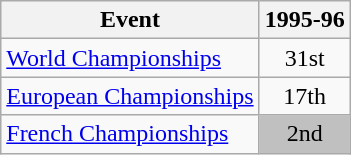<table class="wikitable">
<tr>
<th>Event</th>
<th>1995-96</th>
</tr>
<tr>
<td><a href='#'>World Championships</a></td>
<td align="center">31st</td>
</tr>
<tr>
<td><a href='#'>European Championships</a></td>
<td align="center">17th</td>
</tr>
<tr>
<td><a href='#'>French Championships</a></td>
<td align="center" bgcolor="silver">2nd</td>
</tr>
</table>
